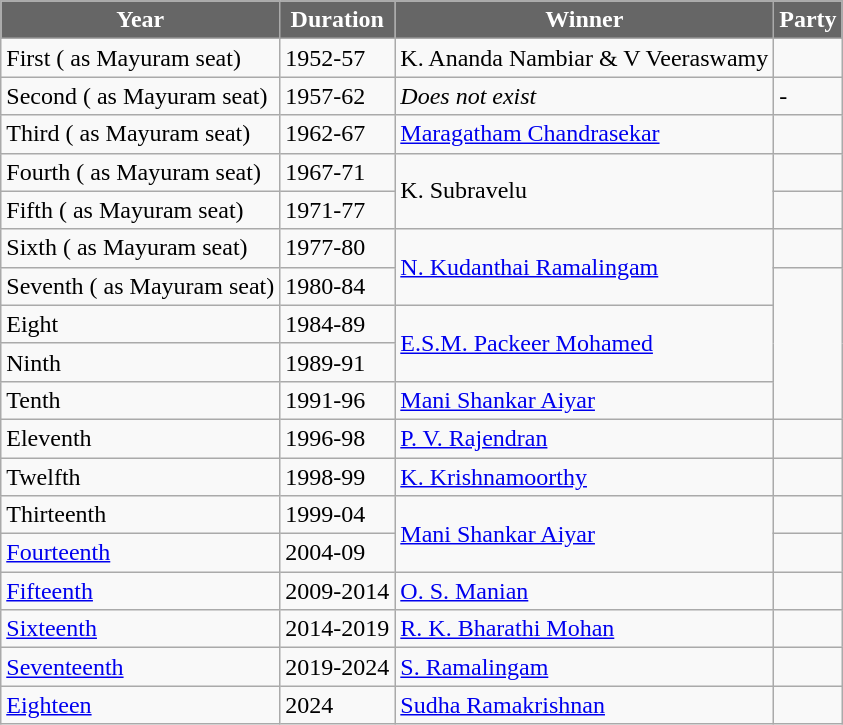<table class="wikitable sortable">
<tr>
<th style="background-color:#666666; color:white">Year</th>
<th style="background-color:#666666; color:white">Duration</th>
<th style="background-color:#666666; color:white">Winner</th>
<th style="background-color:#666666; color:white" colspan=2>Party</th>
</tr>
<tr>
<td>First ( as Mayuram seat)</td>
<td>1952-57</td>
<td>K. Ananda Nambiar & V Veeraswamy</td>
<td></td>
</tr>
<tr>
<td>Second ( as Mayuram seat)</td>
<td>1957-62</td>
<td><em>Does not exist</em></td>
<td colspan=2>-</td>
</tr>
<tr>
<td>Third ( as Mayuram seat)</td>
<td>1962-67</td>
<td><a href='#'>Maragatham Chandrasekar</a></td>
<td></td>
</tr>
<tr>
<td>Fourth ( as Mayuram seat)</td>
<td>1967-71</td>
<td rowspan="2">K. Subravelu</td>
<td></td>
</tr>
<tr>
<td>Fifth ( as Mayuram seat)</td>
<td>1971-77</td>
</tr>
<tr>
<td>Sixth ( as Mayuram seat)</td>
<td>1977-80</td>
<td rowspan="2"><a href='#'>N. Kudanthai Ramalingam</a></td>
<td></td>
</tr>
<tr>
<td>Seventh ( as Mayuram seat)</td>
<td>1980-84</td>
</tr>
<tr>
<td>Eight</td>
<td>1984-89</td>
<td rowspan="2"><a href='#'>E.S.M. Packeer Mohamed</a></td>
</tr>
<tr>
<td>Ninth</td>
<td>1989-91</td>
</tr>
<tr>
<td>Tenth</td>
<td>1991-96</td>
<td><a href='#'>Mani Shankar Aiyar</a></td>
</tr>
<tr>
<td>Eleventh</td>
<td>1996-98</td>
<td><a href='#'>P. V. Rajendran</a></td>
<td></td>
</tr>
<tr>
<td>Twelfth</td>
<td>1998-99</td>
<td><a href='#'>K. Krishnamoorthy</a></td>
</tr>
<tr>
<td>Thirteenth</td>
<td>1999-04</td>
<td rowspan="2"><a href='#'>Mani Shankar Aiyar</a></td>
<td></td>
</tr>
<tr>
<td><a href='#'>Fourteenth</a></td>
<td>2004-09</td>
</tr>
<tr>
<td><a href='#'>Fifteenth</a></td>
<td>2009-2014</td>
<td><a href='#'>O. S. Manian</a></td>
<td></td>
</tr>
<tr>
<td><a href='#'>Sixteenth</a></td>
<td>2014-2019</td>
<td><a href='#'>R. K. Bharathi Mohan</a></td>
</tr>
<tr>
<td><a href='#'>Seventeenth</a></td>
<td>2019-2024</td>
<td><a href='#'>S. Ramalingam</a></td>
<td></td>
</tr>
<tr>
<td><a href='#'>Eighteen</a></td>
<td>2024</td>
<td><a href='#'>Sudha Ramakrishnan</a></td>
<td></td>
</tr>
</table>
